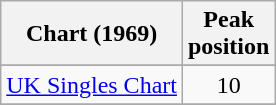<table class="wikitable">
<tr>
<th>Chart (1969)</th>
<th>Peak<br>position</th>
</tr>
<tr>
</tr>
<tr>
</tr>
<tr>
</tr>
<tr>
</tr>
<tr>
<td><a href='#'>UK Singles Chart</a></td>
<td align="center">10</td>
</tr>
<tr>
</tr>
</table>
